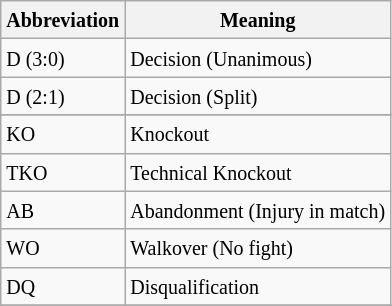<table class="wikitable">
<tr>
<th><small>Abbreviation</small></th>
<th><small>Meaning</small></th>
</tr>
<tr>
<td><small>D (3:0)</small></td>
<td><small>Decision (Unanimous)</small></td>
</tr>
<tr>
<td><small>D (2:1)</small></td>
<td><small>Decision (Split)</small></td>
</tr>
<tr>
</tr>
<tr>
<td><small>KO</small></td>
<td><small>Knockout</small></td>
</tr>
<tr>
<td><small>TKO</small></td>
<td><small>Technical Knockout</small></td>
</tr>
<tr>
<td><small>AB</small></td>
<td><small>Abandonment (Injury in match)</small></td>
</tr>
<tr>
<td><small>WO</small></td>
<td><small>Walkover (No fight)</small></td>
</tr>
<tr>
<td><small>DQ</small></td>
<td><small>Disqualification</small></td>
</tr>
<tr>
</tr>
</table>
